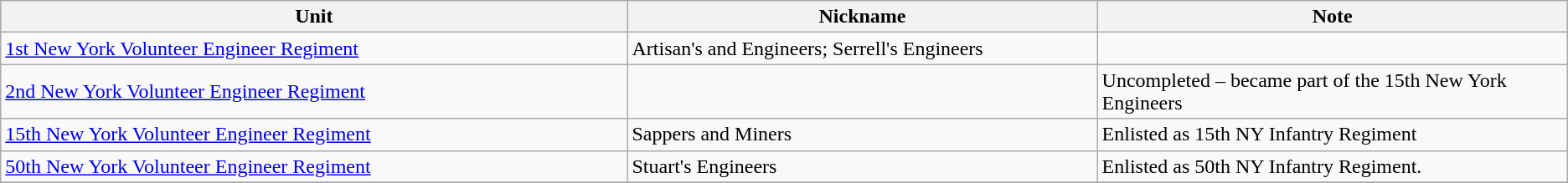<table class="wikitable sortable">
<tr>
<th width="40%">Unit</th>
<th width="30%">Nickname</th>
<th width="30%">Note</th>
</tr>
<tr>
<td><a href='#'>1st New York Volunteer Engineer Regiment</a></td>
<td>Artisan's and Engineers; Serrell's Engineers</td>
<td></td>
</tr>
<tr>
<td><a href='#'>2nd New York Volunteer Engineer Regiment</a></td>
<td></td>
<td>Uncompleted – became part of the 15th New York Engineers</td>
</tr>
<tr>
<td><a href='#'>15th New York Volunteer Engineer Regiment</a></td>
<td>Sappers and Miners</td>
<td>Enlisted as 15th NY Infantry Regiment</td>
</tr>
<tr>
<td><a href='#'>50th New York Volunteer Engineer Regiment</a></td>
<td>Stuart's Engineers</td>
<td>Enlisted as 50th NY Infantry Regiment.</td>
</tr>
<tr>
</tr>
</table>
